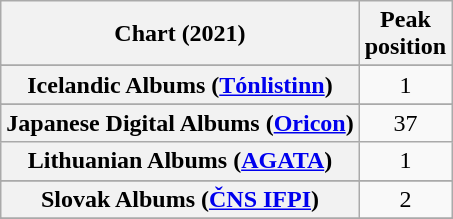<table class="wikitable sortable plainrowheaders" style="text-align:center">
<tr>
<th scope="col">Chart (2021)</th>
<th scope="col">Peak<br>position</th>
</tr>
<tr>
</tr>
<tr>
</tr>
<tr>
</tr>
<tr>
</tr>
<tr>
</tr>
<tr>
</tr>
<tr>
</tr>
<tr>
</tr>
<tr>
</tr>
<tr>
</tr>
<tr>
</tr>
<tr>
<th scope="row">Icelandic Albums (<a href='#'>Tónlistinn</a>)</th>
<td>1</td>
</tr>
<tr>
</tr>
<tr>
</tr>
<tr>
<th scope="row">Japanese Digital Albums (<a href='#'>Oricon</a>)</th>
<td>37</td>
</tr>
<tr>
<th scope="row">Lithuanian Albums (<a href='#'>AGATA</a>)</th>
<td>1</td>
</tr>
<tr>
</tr>
<tr>
</tr>
<tr>
</tr>
<tr>
<th scope="row">Slovak Albums (<a href='#'>ČNS IFPI</a>)</th>
<td>2</td>
</tr>
<tr>
</tr>
<tr>
</tr>
<tr>
</tr>
<tr>
</tr>
<tr>
</tr>
<tr>
</tr>
<tr>
</tr>
</table>
